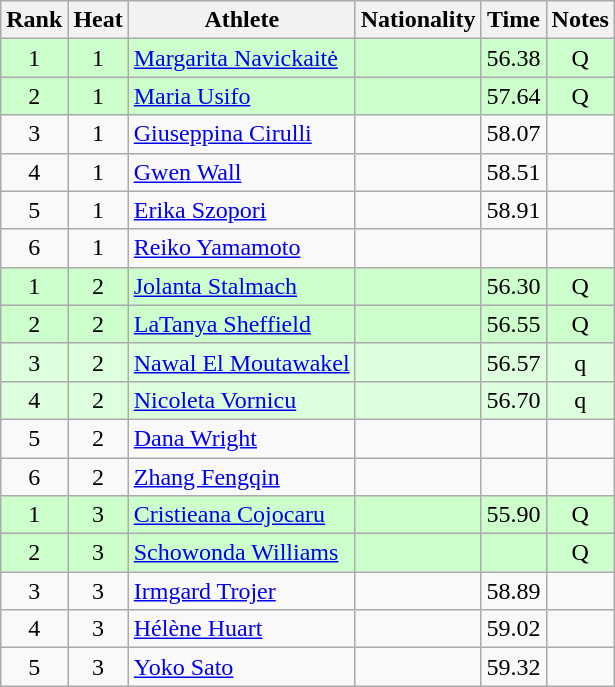<table class="wikitable sortable" style="text-align:center">
<tr>
<th>Rank</th>
<th>Heat</th>
<th>Athlete</th>
<th>Nationality</th>
<th>Time</th>
<th>Notes</th>
</tr>
<tr bgcolor=ccffcc>
<td>1</td>
<td>1</td>
<td align=left><a href='#'>Margarita Navickaitė</a></td>
<td align=left></td>
<td>56.38</td>
<td>Q</td>
</tr>
<tr bgcolor=ccffcc>
<td>2</td>
<td>1</td>
<td align=left><a href='#'>Maria Usifo</a></td>
<td align=left></td>
<td>57.64</td>
<td>Q</td>
</tr>
<tr>
<td>3</td>
<td>1</td>
<td align=left><a href='#'>Giuseppina Cirulli</a></td>
<td align=left></td>
<td>58.07</td>
<td></td>
</tr>
<tr>
<td>4</td>
<td>1</td>
<td align=left><a href='#'>Gwen Wall</a></td>
<td align=left></td>
<td>58.51</td>
<td></td>
</tr>
<tr>
<td>5</td>
<td>1</td>
<td align=left><a href='#'>Erika Szopori</a></td>
<td align=left></td>
<td>58.91</td>
<td></td>
</tr>
<tr>
<td>6</td>
<td>1</td>
<td align=left><a href='#'>Reiko Yamamoto</a></td>
<td align=left></td>
<td></td>
<td></td>
</tr>
<tr bgcolor=ccffcc>
<td>1</td>
<td>2</td>
<td align=left><a href='#'>Jolanta Stalmach</a></td>
<td align=left></td>
<td>56.30</td>
<td>Q</td>
</tr>
<tr bgcolor=ccffcc>
<td>2</td>
<td>2</td>
<td align=left><a href='#'>LaTanya Sheffield</a></td>
<td align=left></td>
<td>56.55</td>
<td>Q</td>
</tr>
<tr bgcolor=ddffdd>
<td>3</td>
<td>2</td>
<td align=left><a href='#'>Nawal El Moutawakel</a></td>
<td align=left></td>
<td>56.57</td>
<td>q</td>
</tr>
<tr bgcolor=ddffdd>
<td>4</td>
<td>2</td>
<td align=left><a href='#'>Nicoleta Vornicu</a></td>
<td align=left></td>
<td>56.70</td>
<td>q</td>
</tr>
<tr>
<td>5</td>
<td>2</td>
<td align=left><a href='#'>Dana Wright</a></td>
<td align=left></td>
<td></td>
<td></td>
</tr>
<tr>
<td>6</td>
<td>2</td>
<td align=left><a href='#'>Zhang Fengqin</a></td>
<td align=left></td>
<td></td>
<td></td>
</tr>
<tr bgcolor=ccffcc>
<td>1</td>
<td>3</td>
<td align=left><a href='#'>Cristieana Cojocaru</a></td>
<td align=left></td>
<td>55.90</td>
<td>Q</td>
</tr>
<tr bgcolor=ccffcc>
<td>2</td>
<td>3</td>
<td align=left><a href='#'>Schowonda Williams</a></td>
<td align=left></td>
<td></td>
<td>Q</td>
</tr>
<tr>
<td>3</td>
<td>3</td>
<td align=left><a href='#'>Irmgard Trojer</a></td>
<td align=left></td>
<td>58.89</td>
<td></td>
</tr>
<tr>
<td>4</td>
<td>3</td>
<td align=left><a href='#'>Hélène Huart</a></td>
<td align=left></td>
<td>59.02</td>
<td></td>
</tr>
<tr>
<td>5</td>
<td>3</td>
<td align=left><a href='#'>Yoko Sato</a></td>
<td align=left></td>
<td>59.32</td>
<td></td>
</tr>
</table>
